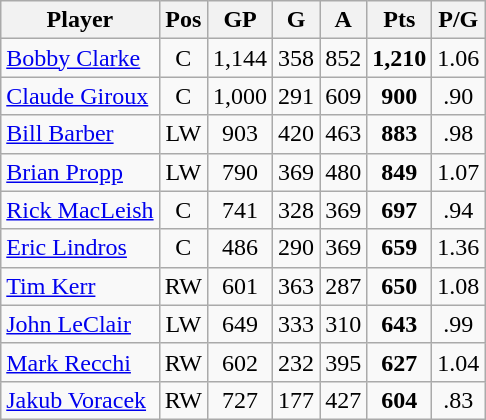<table class="wikitable" style="text-align:center;">
<tr>
<th>Player</th>
<th>Pos</th>
<th>GP</th>
<th>G</th>
<th>A</th>
<th>Pts</th>
<th>P/G</th>
</tr>
<tr>
<td style="text-align:left;"><a href='#'>Bobby Clarke</a></td>
<td>C</td>
<td>1,144</td>
<td>358</td>
<td>852</td>
<td><strong>1,210</strong></td>
<td>1.06</td>
</tr>
<tr>
<td style="text-align:left;"><a href='#'>Claude Giroux</a></td>
<td>C</td>
<td>1,000</td>
<td>291</td>
<td>609</td>
<td><strong>900</strong></td>
<td>.90</td>
</tr>
<tr>
<td style="text-align:left;"><a href='#'>Bill Barber</a></td>
<td>LW</td>
<td>903</td>
<td>420</td>
<td>463</td>
<td><strong>883</strong></td>
<td>.98</td>
</tr>
<tr>
<td style="text-align:left;"><a href='#'>Brian Propp</a></td>
<td>LW</td>
<td>790</td>
<td>369</td>
<td>480</td>
<td><strong>849</strong></td>
<td>1.07</td>
</tr>
<tr>
<td style="text-align:left;"><a href='#'>Rick MacLeish</a></td>
<td>C</td>
<td>741</td>
<td>328</td>
<td>369</td>
<td><strong>697</strong></td>
<td>.94</td>
</tr>
<tr>
<td style="text-align:left;"><a href='#'>Eric Lindros</a></td>
<td>C</td>
<td>486</td>
<td>290</td>
<td>369</td>
<td><strong>659</strong></td>
<td>1.36</td>
</tr>
<tr>
<td style="text-align:left;"><a href='#'>Tim Kerr</a></td>
<td>RW</td>
<td>601</td>
<td>363</td>
<td>287</td>
<td><strong>650</strong></td>
<td>1.08</td>
</tr>
<tr>
<td style="text-align:left;"><a href='#'>John LeClair</a></td>
<td>LW</td>
<td>649</td>
<td>333</td>
<td>310</td>
<td><strong>643</strong></td>
<td>.99</td>
</tr>
<tr>
<td style="text-align:left;"><a href='#'>Mark Recchi</a></td>
<td>RW</td>
<td>602</td>
<td>232</td>
<td>395</td>
<td><strong>627</strong></td>
<td>1.04</td>
</tr>
<tr>
<td style="text-align:left;"><a href='#'>Jakub Voracek</a></td>
<td>RW</td>
<td>727</td>
<td>177</td>
<td>427</td>
<td><strong>604</strong></td>
<td>.83</td>
</tr>
</table>
